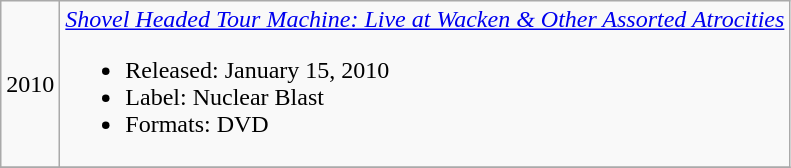<table class ="wikitable">
<tr>
<td align="center">2010</td>
<td><em><a href='#'>Shovel Headed Tour Machine: Live at Wacken & Other Assorted Atrocities</a></em><br><ul><li>Released: January 15, 2010</li><li>Label: Nuclear Blast</li><li>Formats: DVD</li></ul></td>
</tr>
<tr>
</tr>
</table>
